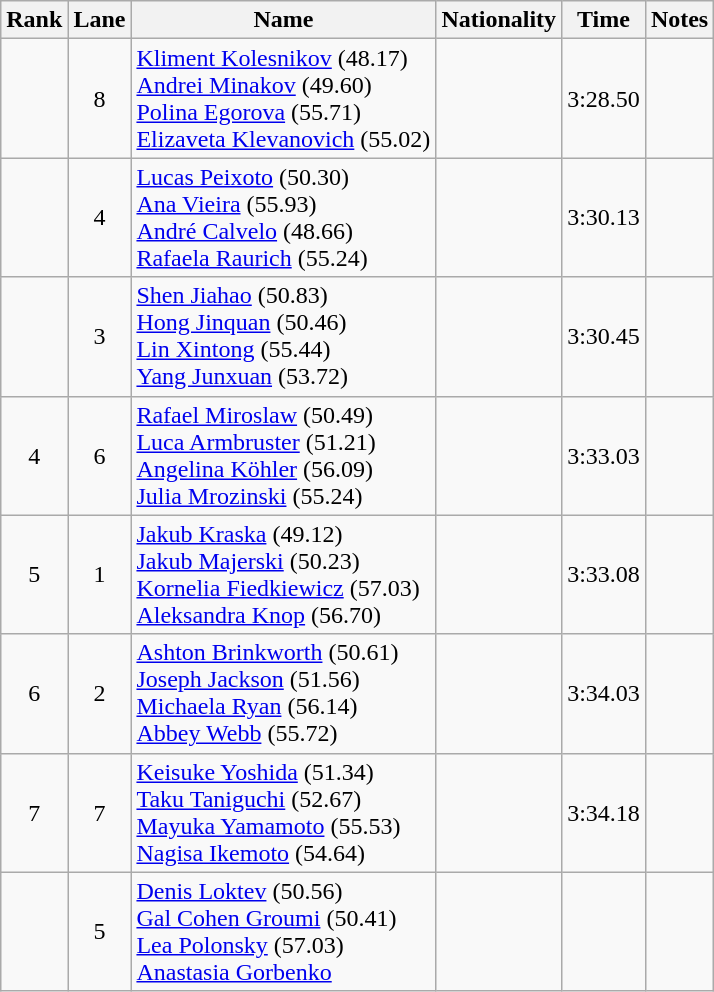<table class="wikitable sortable" style="text-align:center">
<tr>
<th>Rank</th>
<th>Lane</th>
<th>Name</th>
<th>Nationality</th>
<th>Time</th>
<th>Notes</th>
</tr>
<tr>
<td></td>
<td>8</td>
<td align=left><a href='#'>Kliment Kolesnikov</a> (48.17)<br><a href='#'>Andrei Minakov</a> (49.60)<br><a href='#'>Polina Egorova</a> (55.71)<br><a href='#'>Elizaveta Klevanovich</a> (55.02)</td>
<td align=left></td>
<td>3:28.50</td>
<td></td>
</tr>
<tr>
<td></td>
<td>4</td>
<td align=left><a href='#'>Lucas Peixoto</a> (50.30)<br><a href='#'>Ana Vieira</a> (55.93)<br><a href='#'>André Calvelo</a> (48.66)<br><a href='#'>Rafaela Raurich</a> (55.24)</td>
<td align=left></td>
<td>3:30.13</td>
<td></td>
</tr>
<tr>
<td></td>
<td>3</td>
<td align=left><a href='#'>Shen Jiahao</a> (50.83)<br><a href='#'>Hong Jinquan</a> (50.46)<br><a href='#'>Lin Xintong</a> (55.44)<br><a href='#'>Yang Junxuan</a> (53.72)</td>
<td align=left></td>
<td>3:30.45</td>
<td></td>
</tr>
<tr>
<td>4</td>
<td>6</td>
<td align=left><a href='#'>Rafael Miroslaw</a> (50.49)<br><a href='#'>Luca Armbruster</a> (51.21)<br><a href='#'>Angelina Köhler</a> (56.09)<br><a href='#'>Julia Mrozinski</a> (55.24)</td>
<td align=left></td>
<td>3:33.03</td>
<td></td>
</tr>
<tr>
<td>5</td>
<td>1</td>
<td align=left><a href='#'>Jakub Kraska</a> (49.12)<br><a href='#'>Jakub Majerski</a> (50.23)<br><a href='#'>Kornelia Fiedkiewicz</a> (57.03)<br><a href='#'>Aleksandra Knop</a> (56.70)</td>
<td align=left></td>
<td>3:33.08</td>
<td></td>
</tr>
<tr>
<td>6</td>
<td>2</td>
<td align=left><a href='#'>Ashton Brinkworth</a> (50.61)<br><a href='#'>Joseph Jackson</a> (51.56)<br><a href='#'>Michaela Ryan</a> (56.14)<br><a href='#'>Abbey Webb</a> (55.72)</td>
<td align=left></td>
<td>3:34.03</td>
<td></td>
</tr>
<tr>
<td>7</td>
<td>7</td>
<td align=left><a href='#'>Keisuke Yoshida</a> (51.34)<br><a href='#'>Taku Taniguchi</a> (52.67)<br><a href='#'>Mayuka Yamamoto</a> (55.53)<br><a href='#'>Nagisa Ikemoto</a> (54.64)</td>
<td align=left></td>
<td>3:34.18</td>
<td></td>
</tr>
<tr>
<td></td>
<td>5</td>
<td align=left><a href='#'>Denis Loktev</a> (50.56)<br><a href='#'>Gal Cohen Groumi</a> (50.41)<br><a href='#'>Lea Polonsky</a> (57.03)<br><a href='#'>Anastasia Gorbenko</a></td>
<td align=left></td>
<td></td>
<td></td>
</tr>
</table>
